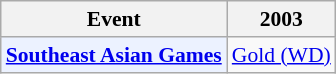<table style='font-size: 90%; text-align:center;' class='wikitable'>
<tr>
<th>Event</th>
<th>2003</th>
</tr>
<tr>
<td bgcolor="#ECF2FF"; align="left"><strong><a href='#'>Southeast Asian Games</a></strong></td>
<td> <a href='#'>Gold (WD)</a></td>
</tr>
</table>
